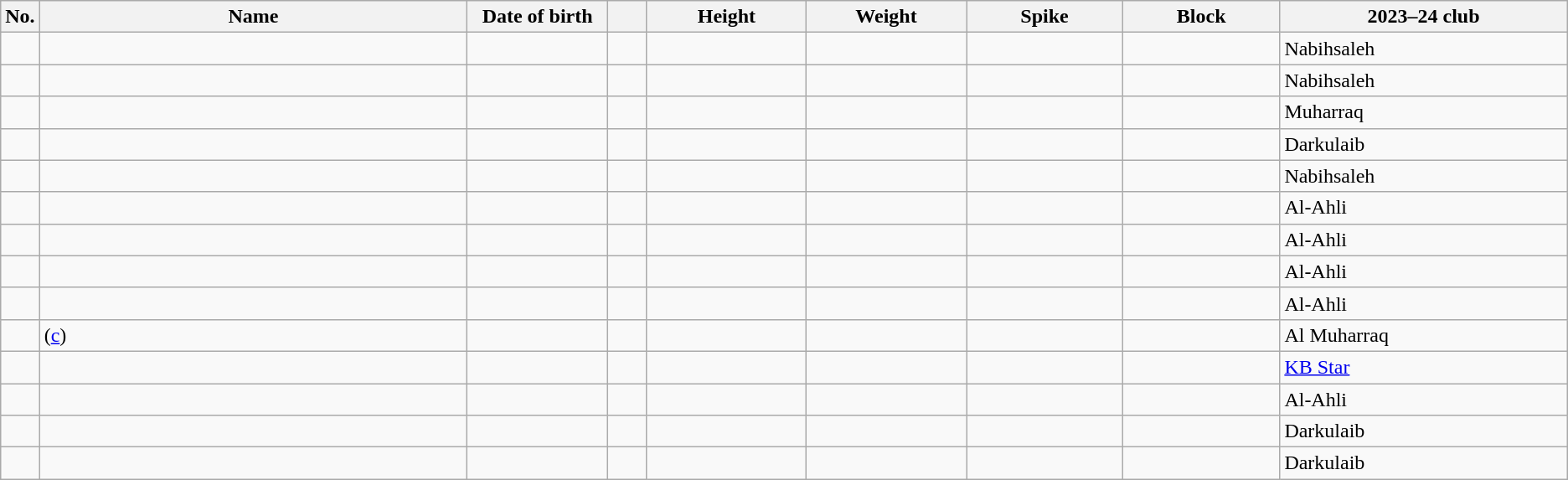<table class="wikitable sortable" style="font-size:100%; text-align:center;">
<tr>
<th>No.</th>
<th style="width:27em">Name</th>
<th style="width:8em">Date of birth</th>
<th style="width:2em"></th>
<th style="width:9em">Height</th>
<th style="width:9em">Weight</th>
<th style="width:9em">Spike</th>
<th style="width:9em">Block</th>
<th style="width:17em">2023–24 club</th>
</tr>
<tr>
<td></td>
<td style="text-align:left;"></td>
<td style="text-align:right;"></td>
<td></td>
<td></td>
<td></td>
<td></td>
<td></td>
<td style="text-align:left;"> Nabihsaleh</td>
</tr>
<tr>
<td></td>
<td style="text-align:left;"></td>
<td style="text-align:right;"></td>
<td></td>
<td></td>
<td></td>
<td></td>
<td></td>
<td style="text-align:left;"> Nabihsaleh</td>
</tr>
<tr>
<td></td>
<td style="text-align:left;"></td>
<td style="text-align:right;"></td>
<td></td>
<td></td>
<td></td>
<td></td>
<td></td>
<td style="text-align:left;"> Muharraq</td>
</tr>
<tr>
<td></td>
<td style="text-align:left;"></td>
<td style="text-align:right;"></td>
<td></td>
<td></td>
<td></td>
<td></td>
<td></td>
<td style="text-align:left;"> Darkulaib</td>
</tr>
<tr>
<td></td>
<td style="text-align:left;"></td>
<td style="text-align:right;"></td>
<td></td>
<td></td>
<td></td>
<td></td>
<td></td>
<td style="text-align:left;"> Nabihsaleh</td>
</tr>
<tr>
<td></td>
<td style="text-align:left;"></td>
<td style="text-align:right;"></td>
<td></td>
<td></td>
<td></td>
<td></td>
<td></td>
<td style="text-align:left;"> Al-Ahli</td>
</tr>
<tr>
<td></td>
<td style="text-align:left;"></td>
<td style="text-align:right;"></td>
<td></td>
<td></td>
<td></td>
<td></td>
<td></td>
<td style="text-align:left;"> Al-Ahli</td>
</tr>
<tr>
<td></td>
<td style="text-align:left;"></td>
<td style="text-align:right;"></td>
<td></td>
<td></td>
<td></td>
<td></td>
<td></td>
<td style="text-align:left;"> Al-Ahli</td>
</tr>
<tr>
<td></td>
<td style="text-align:left;"></td>
<td style="text-align:right;"></td>
<td></td>
<td></td>
<td></td>
<td></td>
<td></td>
<td style="text-align:left;"> Al-Ahli</td>
</tr>
<tr>
<td></td>
<td style="text-align:left;"> (<a href='#'>c</a>)</td>
<td style="text-align:right;"></td>
<td></td>
<td></td>
<td></td>
<td></td>
<td></td>
<td style="text-align:left;"> Al Muharraq</td>
</tr>
<tr>
<td></td>
<td style="text-align:left;"></td>
<td style="text-align:right;"></td>
<td></td>
<td></td>
<td></td>
<td></td>
<td></td>
<td style="text-align:left;"> <a href='#'>KB Star</a></td>
</tr>
<tr>
<td></td>
<td style="text-align:left;"></td>
<td style="text-align:right;"></td>
<td></td>
<td></td>
<td></td>
<td></td>
<td></td>
<td style="text-align:left;"> Al-Ahli</td>
</tr>
<tr>
<td></td>
<td style="text-align:left;"></td>
<td style="text-align:right;"></td>
<td></td>
<td></td>
<td></td>
<td></td>
<td></td>
<td style="text-align:left;"> Darkulaib</td>
</tr>
<tr>
<td></td>
<td style="text-align:left;"></td>
<td style="text-align:right;"></td>
<td></td>
<td></td>
<td></td>
<td></td>
<td></td>
<td style="text-align:left;"> Darkulaib</td>
</tr>
</table>
